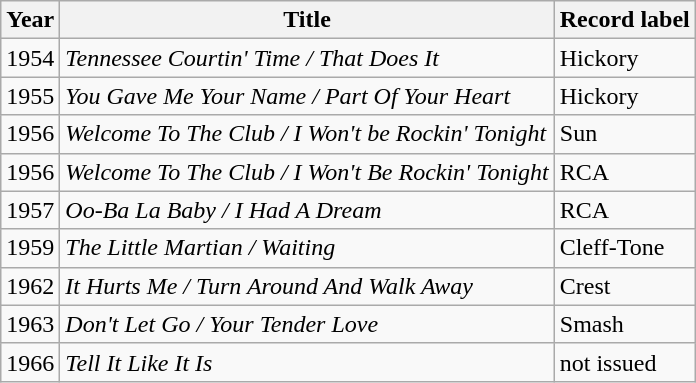<table class="wikitable">
<tr>
<th>Year</th>
<th>Title</th>
<th>Record label</th>
</tr>
<tr --->
<td>1954</td>
<td><em>Tennessee Courtin' Time / That Does It</em></td>
<td>Hickory</td>
</tr>
<tr --->
<td>1955</td>
<td><em>You Gave Me Your Name / Part Of Your Heart</em></td>
<td>Hickory</td>
</tr>
<tr --->
<td>1956</td>
<td><em>Welcome To The Club / I Won't be Rockin' Tonight</em></td>
<td>Sun</td>
</tr>
<tr --->
<td>1956</td>
<td><em>Welcome To The Club / I Won't Be Rockin' Tonight</em></td>
<td>RCA</td>
</tr>
<tr --->
<td>1957</td>
<td><em>Oo-Ba La Baby / I Had A Dream</em></td>
<td>RCA</td>
</tr>
<tr --->
<td>1959</td>
<td><em>The Little Martian / Waiting</em></td>
<td>Cleff-Tone</td>
</tr>
<tr --->
<td>1962</td>
<td><em>It Hurts Me / Turn Around And Walk Away</em></td>
<td>Crest</td>
</tr>
<tr --->
<td>1963</td>
<td><em>Don't Let Go / Your Tender Love</em></td>
<td>Smash</td>
</tr>
<tr --->
<td>1966</td>
<td><em>Tell It Like It Is</em></td>
<td>not issued</td>
</tr>
</table>
